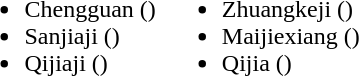<table>
<tr>
<td valign="top"><br><ul><li>Chengguan ()</li><li>Sanjiaji ()</li><li>Qijiaji ()</li></ul></td>
<td valign="top"><br><ul><li>Zhuangkeji ()</li><li>Maijiexiang ()</li><li>Qijia ()</li></ul></td>
</tr>
</table>
